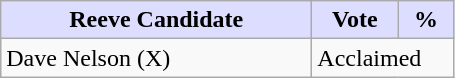<table class="wikitable">
<tr>
<th style="background:#ddf; width:200px;">Reeve Candidate </th>
<th style="background:#ddf; width:50px;">Vote</th>
<th style="background:#ddf; width:30px;">%</th>
</tr>
<tr>
<td>Dave Nelson (X)</td>
<td colspan="2">Acclaimed</td>
</tr>
</table>
